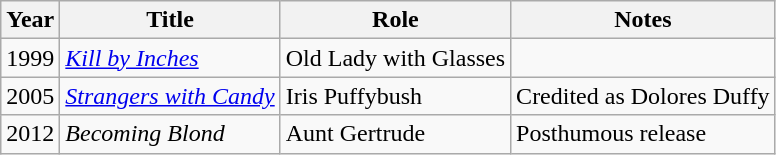<table class="wikitable sortable">
<tr>
<th>Year</th>
<th>Title</th>
<th>Role</th>
<th class="unsortable">Notes</th>
</tr>
<tr>
<td>1999</td>
<td><em><a href='#'>Kill by Inches</a></em></td>
<td>Old Lady with Glasses</td>
<td></td>
</tr>
<tr>
<td>2005</td>
<td><em><a href='#'>Strangers with Candy</a></em></td>
<td>Iris Puffybush</td>
<td>Credited as Dolores Duffy</td>
</tr>
<tr>
<td>2012</td>
<td><em>Becoming Blond</em></td>
<td>Aunt Gertrude</td>
<td>Posthumous release</td>
</tr>
</table>
